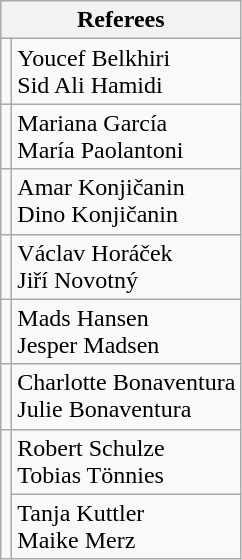<table class="wikitable">
<tr>
<th colspan="2">Referees</th>
</tr>
<tr>
<td></td>
<td>Youcef Belkhiri<br>Sid Ali Hamidi</td>
</tr>
<tr>
<td></td>
<td>Mariana García<br>María Paolantoni</td>
</tr>
<tr>
<td></td>
<td>Amar Konjičanin<br>Dino Konjičanin</td>
</tr>
<tr>
<td></td>
<td>Václav Horáček<br>Jiří Novotný</td>
</tr>
<tr>
<td></td>
<td>Mads Hansen<br>Jesper Madsen</td>
</tr>
<tr>
<td></td>
<td>Charlotte Bonaventura<br>Julie Bonaventura</td>
</tr>
<tr>
<td rowspan="2"></td>
<td>Robert Schulze<br>Tobias Tönnies</td>
</tr>
<tr>
<td>Tanja Kuttler<br>Maike Merz</td>
</tr>
</table>
